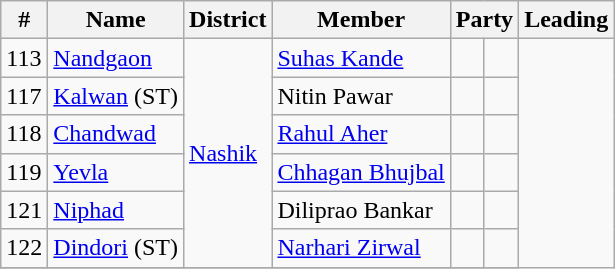<table class="wikitable">
<tr>
<th>#</th>
<th>Name</th>
<th>District</th>
<th>Member</th>
<th colspan="2">Party</th>
<th colspan=2>Leading<br></th>
</tr>
<tr>
<td>113</td>
<td><a href='#'>Nandgaon</a></td>
<td rowspan="6"><a href='#'>Nashik</a></td>
<td><a href='#'>Suhas Kande</a></td>
<td></td>
<td></td>
</tr>
<tr>
<td>117</td>
<td><a href='#'>Kalwan</a> (ST)</td>
<td>Nitin Pawar</td>
<td></td>
<td></td>
</tr>
<tr>
<td>118</td>
<td><a href='#'>Chandwad</a></td>
<td><a href='#'>Rahul Aher</a></td>
<td></td>
<td></td>
</tr>
<tr>
<td>119</td>
<td><a href='#'>Yevla</a></td>
<td><a href='#'>Chhagan Bhujbal</a></td>
<td></td>
<td></td>
</tr>
<tr>
<td>121</td>
<td><a href='#'>Niphad</a></td>
<td>Diliprao Bankar</td>
<td></td>
<td></td>
</tr>
<tr>
<td>122</td>
<td><a href='#'>Dindori</a> (ST)</td>
<td><a href='#'>Narhari Zirwal</a></td>
<td></td>
<td></td>
</tr>
<tr>
</tr>
</table>
